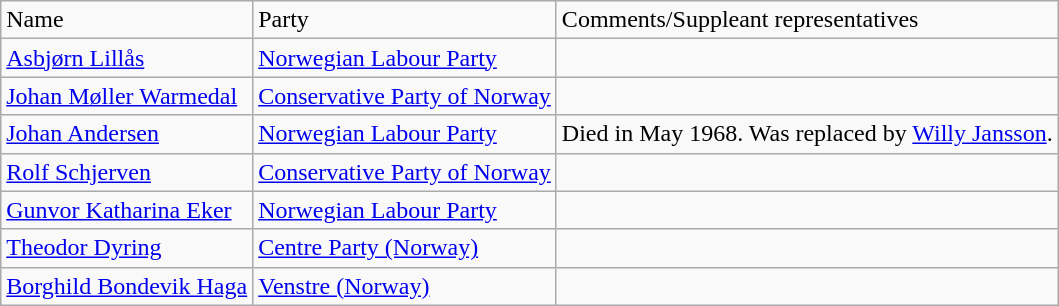<table class="wikitable">
<tr>
<td>Name</td>
<td>Party</td>
<td>Comments/Suppleant representatives</td>
</tr>
<tr>
<td><a href='#'>Asbjørn Lillås</a></td>
<td><a href='#'>Norwegian Labour Party</a></td>
<td></td>
</tr>
<tr>
<td><a href='#'>Johan Møller Warmedal</a></td>
<td><a href='#'>Conservative Party of Norway</a></td>
<td></td>
</tr>
<tr>
<td><a href='#'>Johan Andersen</a></td>
<td><a href='#'>Norwegian Labour Party</a></td>
<td>Died in May 1968. Was replaced by <a href='#'>Willy Jansson</a>.</td>
</tr>
<tr>
<td><a href='#'>Rolf Schjerven</a></td>
<td><a href='#'>Conservative Party of Norway</a></td>
<td></td>
</tr>
<tr>
<td><a href='#'>Gunvor Katharina Eker</a></td>
<td><a href='#'>Norwegian Labour Party</a></td>
<td></td>
</tr>
<tr>
<td><a href='#'>Theodor Dyring</a></td>
<td><a href='#'>Centre Party (Norway)</a></td>
<td></td>
</tr>
<tr>
<td><a href='#'>Borghild Bondevik Haga</a></td>
<td><a href='#'>Venstre (Norway)</a></td>
<td></td>
</tr>
</table>
